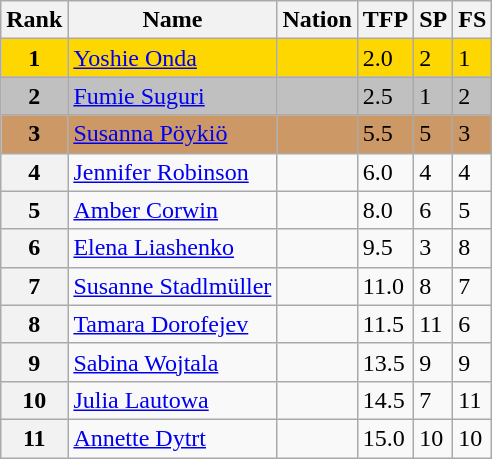<table class="wikitable">
<tr>
<th>Rank</th>
<th>Name</th>
<th>Nation</th>
<th>TFP</th>
<th>SP</th>
<th>FS</th>
</tr>
<tr bgcolor="gold">
<td align="center"><strong>1</strong></td>
<td><a href='#'>Yoshie Onda</a></td>
<td></td>
<td>2.0</td>
<td>2</td>
<td>1</td>
</tr>
<tr bgcolor="silver">
<td align="center"><strong>2</strong></td>
<td><a href='#'>Fumie Suguri</a></td>
<td></td>
<td>2.5</td>
<td>1</td>
<td>2</td>
</tr>
<tr bgcolor="cc9966">
<td align="center"><strong>3</strong></td>
<td><a href='#'>Susanna Pöykiö</a></td>
<td></td>
<td>5.5</td>
<td>5</td>
<td>3</td>
</tr>
<tr>
<th>4</th>
<td><a href='#'>Jennifer Robinson</a></td>
<td></td>
<td>6.0</td>
<td>4</td>
<td>4</td>
</tr>
<tr>
<th>5</th>
<td><a href='#'>Amber Corwin</a></td>
<td></td>
<td>8.0</td>
<td>6</td>
<td>5</td>
</tr>
<tr>
<th>6</th>
<td><a href='#'>Elena Liashenko</a></td>
<td></td>
<td>9.5</td>
<td>3</td>
<td>8</td>
</tr>
<tr>
<th>7</th>
<td><a href='#'>Susanne Stadlmüller</a></td>
<td></td>
<td>11.0</td>
<td>8</td>
<td>7</td>
</tr>
<tr>
<th>8</th>
<td><a href='#'>Tamara Dorofejev</a></td>
<td></td>
<td>11.5</td>
<td>11</td>
<td>6</td>
</tr>
<tr>
<th>9</th>
<td><a href='#'>Sabina Wojtala</a></td>
<td></td>
<td>13.5</td>
<td>9</td>
<td>9</td>
</tr>
<tr>
<th>10</th>
<td><a href='#'>Julia Lautowa</a></td>
<td></td>
<td>14.5</td>
<td>7</td>
<td>11</td>
</tr>
<tr>
<th>11</th>
<td><a href='#'>Annette Dytrt</a></td>
<td></td>
<td>15.0</td>
<td>10</td>
<td>10</td>
</tr>
</table>
